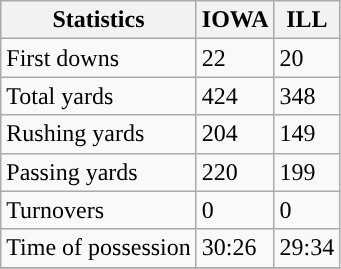<table class="wikitable">
<tr>
<th>Statistics</th>
<th>IOWA</th>
<th>ILL</th>
</tr>
<tr>
<td>First downs</td>
<td>22</td>
<td>20</td>
</tr>
<tr>
<td>Total yards</td>
<td>424</td>
<td>348</td>
</tr>
<tr>
<td>Rushing yards</td>
<td>204</td>
<td>149</td>
</tr>
<tr>
<td>Passing yards</td>
<td>220</td>
<td>199</td>
</tr>
<tr>
<td>Turnovers</td>
<td>0</td>
<td>0</td>
</tr>
<tr>
<td>Time of possession</td>
<td>30:26</td>
<td>29:34</td>
</tr>
<tr>
</tr>
</table>
